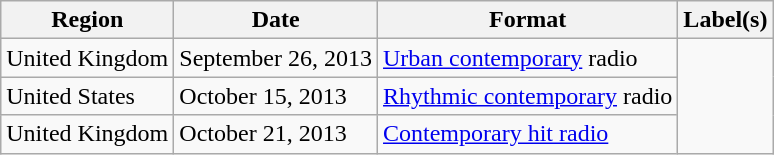<table class="wikitable">
<tr>
<th>Region</th>
<th>Date</th>
<th>Format</th>
<th>Label(s)</th>
</tr>
<tr>
<td>United Kingdom</td>
<td>September 26, 2013</td>
<td><a href='#'>Urban contemporary</a> radio</td>
<td rowspan="3"></td>
</tr>
<tr>
<td>United States</td>
<td>October 15, 2013</td>
<td><a href='#'>Rhythmic contemporary</a> radio</td>
</tr>
<tr>
<td>United Kingdom</td>
<td>October 21, 2013</td>
<td><a href='#'>Contemporary hit radio</a></td>
</tr>
</table>
